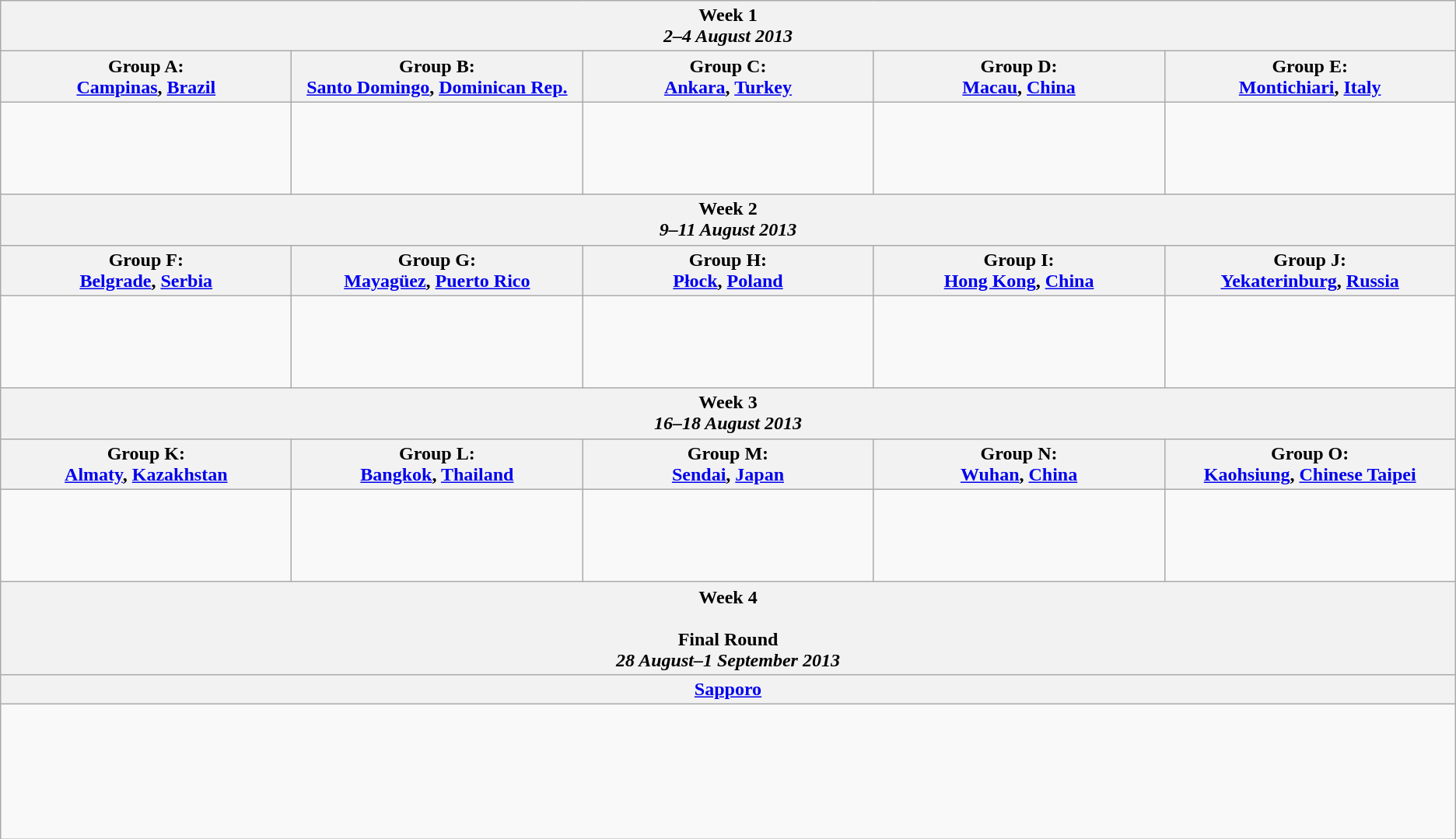<table class="wikitable">
<tr>
<th colspan=5>Week 1<br><em>2–4 August 2013</em></th>
</tr>
<tr>
<th width=18%>Group A:<br><a href='#'>Campinas</a>, <a href='#'>Brazil</a></th>
<th width=18%>Group B:<br><a href='#'>Santo Domingo</a>, <a href='#'>Dominican Rep.</a></th>
<th width=18%>Group C:<br><a href='#'>Ankara</a>, <a href='#'>Turkey</a></th>
<th width=18%>Group D:<br><a href='#'>Macau</a>, <a href='#'>China</a></th>
<th width=18%>Group E:<br><a href='#'>Montichiari</a>, <a href='#'>Italy</a></th>
</tr>
<tr>
<td><br> <br>
 <br>
 <br>
</td>
<td><br> <br>
 <br>
 <br>
</td>
<td><br> <br>
 <br>
 <br>
</td>
<td><br> <br>
 <br>
 <br>
</td>
<td><br> <br>
 <br>
 <br>
</td>
</tr>
<tr>
<th colspan=5>Week 2<br><em>9–11 August 2013</em></th>
</tr>
<tr>
<th>Group F:<br><a href='#'>Belgrade</a>, <a href='#'>Serbia</a></th>
<th>Group G:<br><a href='#'>Mayagüez</a>, <a href='#'>Puerto Rico</a></th>
<th>Group H:<br><a href='#'>Płock</a>, <a href='#'>Poland</a></th>
<th>Group I:<br><a href='#'>Hong Kong</a>, <a href='#'>China</a></th>
<th>Group J:<br><a href='#'>Yekaterinburg</a>, <a href='#'>Russia</a></th>
</tr>
<tr>
<td><br> <br>
 <br>
 <br>
</td>
<td><br> <br>
 <br>
 <br>
</td>
<td><br> <br>
 <br>
<br>
</td>
<td><br> <br>
 <br>
 <br>
</td>
<td><br> <br>
 <br>
 <br>
</td>
</tr>
<tr>
<th colspan=5>Week 3<br><em>16–18 August 2013</em></th>
</tr>
<tr>
<th>Group K:<br><a href='#'>Almaty</a>, <a href='#'>Kazakhstan</a></th>
<th>Group L:<br><a href='#'>Bangkok</a>, <a href='#'>Thailand</a></th>
<th>Group M:<br><a href='#'>Sendai</a>, <a href='#'>Japan</a></th>
<th>Group N:<br><a href='#'>Wuhan</a>, <a href='#'>China</a></th>
<th>Group O:<br><a href='#'>Kaohsiung</a>, <a href='#'>Chinese Taipei</a></th>
</tr>
<tr>
<td><br> <br>
 <br>
 <br>
</td>
<td><br> <br>
 <br>
 <br>
</td>
<td><br> <br>
 <br>
 <br>
</td>
<td><br> <br>
 <br>
 <br>
</td>
<td><br> <br>
 <br>
 <br>
</td>
</tr>
<tr>
<th colspan=5>Week 4<br><br>Final Round<br><em>28 August–1 September 2013</em></th>
</tr>
<tr>
<th colspan=5><a href='#'>Sapporo</a></th>
</tr>
<tr>
<td colspan=5 align=center> <br><br> <br>
 <br>
 <br>
 <br>
</td>
</tr>
</table>
